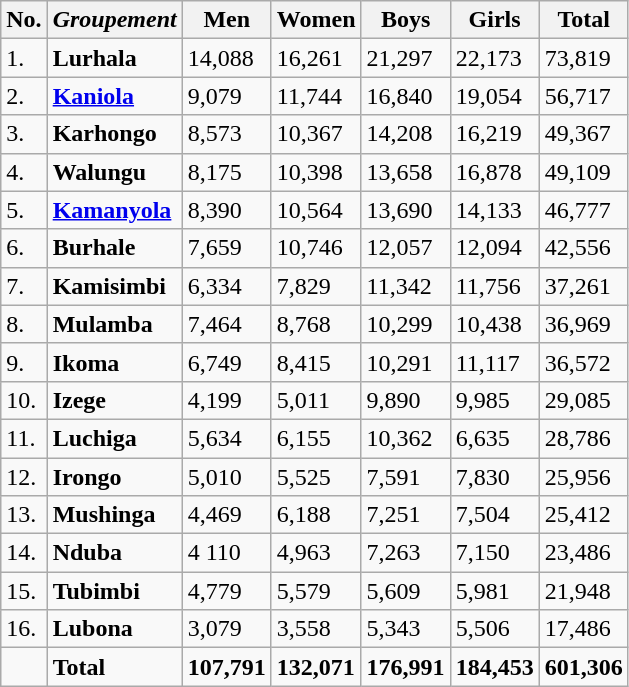<table class="wikitable">
<tr>
<th>No.</th>
<th><em>Groupement</em></th>
<th>Men</th>
<th>Women</th>
<th>Boys</th>
<th>Girls</th>
<th>Total</th>
</tr>
<tr>
<td>1.</td>
<td><strong>Lurhala</strong></td>
<td>14,088</td>
<td>16,261</td>
<td>21,297</td>
<td>22,173</td>
<td>73,819</td>
</tr>
<tr>
<td>2.</td>
<td><a href='#'><strong>Kaniola</strong></a></td>
<td>9,079</td>
<td>11,744</td>
<td>16,840</td>
<td>19,054</td>
<td>56,717</td>
</tr>
<tr>
<td>3.</td>
<td><strong>Karhongo</strong></td>
<td>8,573</td>
<td>10,367</td>
<td>14,208</td>
<td>16,219</td>
<td>49,367</td>
</tr>
<tr>
<td>4.</td>
<td><strong>Walungu</strong></td>
<td>8,175</td>
<td>10,398</td>
<td>13,658</td>
<td>16,878</td>
<td>49,109</td>
</tr>
<tr>
<td>5.</td>
<td><strong><a href='#'>Kamanyola</a></strong></td>
<td>8,390</td>
<td>10,564</td>
<td>13,690</td>
<td>14,133</td>
<td>46,777</td>
</tr>
<tr>
<td>6.</td>
<td><strong>Burhale</strong></td>
<td>7,659</td>
<td>10,746</td>
<td>12,057</td>
<td>12,094</td>
<td>42,556</td>
</tr>
<tr>
<td>7.</td>
<td><strong>Kamisimbi</strong></td>
<td>6,334</td>
<td>7,829</td>
<td>11,342</td>
<td>11,756</td>
<td>37,261</td>
</tr>
<tr>
<td>8.</td>
<td><strong>Mulamba</strong></td>
<td>7,464</td>
<td>8,768</td>
<td>10,299</td>
<td>10,438</td>
<td>36,969</td>
</tr>
<tr>
<td>9.</td>
<td><strong>Ikoma</strong></td>
<td>6,749</td>
<td>8,415</td>
<td>10,291</td>
<td>11,117</td>
<td>36,572</td>
</tr>
<tr>
<td>10.</td>
<td><strong>Izege</strong></td>
<td>4,199</td>
<td>5,011</td>
<td>9,890</td>
<td>9,985</td>
<td>29,085</td>
</tr>
<tr>
<td>11.</td>
<td><strong>Luchiga</strong></td>
<td>5,634</td>
<td>6,155</td>
<td>10,362</td>
<td>6,635</td>
<td>28,786</td>
</tr>
<tr>
<td>12.</td>
<td><strong>Irongo</strong></td>
<td>5,010</td>
<td>5,525</td>
<td>7,591</td>
<td>7,830</td>
<td>25,956</td>
</tr>
<tr>
<td>13.</td>
<td><strong>Mushinga</strong></td>
<td>4,469</td>
<td>6,188</td>
<td>7,251</td>
<td>7,504</td>
<td>25,412</td>
</tr>
<tr>
<td>14.</td>
<td><strong>Nduba</strong></td>
<td>4 110</td>
<td>4,963</td>
<td>7,263</td>
<td>7,150</td>
<td>23,486</td>
</tr>
<tr>
<td>15.</td>
<td><strong>Tubimbi</strong></td>
<td>4,779</td>
<td>5,579</td>
<td>5,609</td>
<td>5,981</td>
<td>21,948</td>
</tr>
<tr>
<td>16.</td>
<td><strong>Lubona</strong></td>
<td>3,079</td>
<td>3,558</td>
<td>5,343</td>
<td>5,506</td>
<td>17,486</td>
</tr>
<tr>
<td rowspan="2"></td>
<td rowspan="2"><strong>Total</strong></td>
<td rowspan="2"><strong>107,791</strong></td>
<td rowspan="2"><strong>132,071</strong></td>
<td rowspan="2"><strong>176,991</strong></td>
<td rowspan="2"><strong>184,453</strong></td>
<td rowspan="2"><strong>601,306</strong></td>
</tr>
</table>
